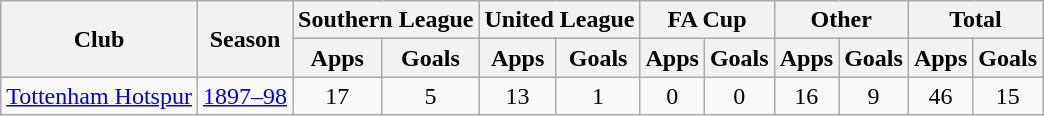<table class="wikitable" style="text-align:center">
<tr>
<th rowspan="2">Club</th>
<th rowspan="2">Season</th>
<th colspan="2">Southern League</th>
<th colspan="2">United League</th>
<th colspan="2">FA Cup</th>
<th colspan="2">Other</th>
<th colspan="2">Total</th>
</tr>
<tr>
<th>Apps</th>
<th>Goals</th>
<th>Apps</th>
<th>Goals</th>
<th>Apps</th>
<th>Goals</th>
<th>Apps</th>
<th>Goals</th>
<th>Apps</th>
<th>Goals</th>
</tr>
<tr>
<td><a href='#'>Tottenham Hotspur</a></td>
<td><a href='#'>1897–98</a></td>
<td>17</td>
<td>5</td>
<td>13</td>
<td>1</td>
<td>0</td>
<td>0</td>
<td>16</td>
<td>9</td>
<td>46</td>
<td>15</td>
</tr>
</table>
